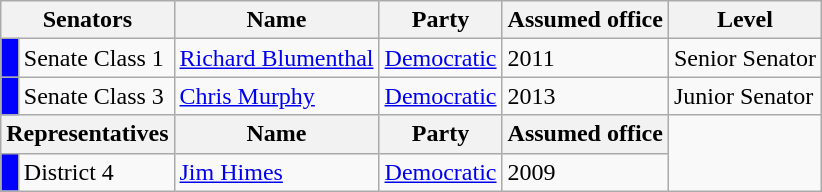<table class="wikitable">
<tr>
<th colspan="2" style="text-align:center; vertical-align:bottom;"><strong>Senators</strong></th>
<th style="text-align:center; vertical-align:bottom;"><strong>Name</strong></th>
<th style="text-align:center; vertical-align:bottom;"><strong>Party</strong></th>
<th style="text-align:center; vertical-align:bottom;"><strong>Assumed office</strong></th>
<th>Level</th>
</tr>
<tr>
<td style="background:blue;"> </td>
<td>Senate Class 1</td>
<td><a href='#'>Richard Blumenthal</a></td>
<td><a href='#'>Democratic</a></td>
<td>2011</td>
<td>Senior Senator</td>
</tr>
<tr>
<td style="background:blue;"> </td>
<td>Senate Class 3</td>
<td><a href='#'>Chris Murphy</a></td>
<td><a href='#'>Democratic</a></td>
<td>2013</td>
<td>Junior Senator</td>
</tr>
<tr>
<th colspan="2" style="text-align:center; vertical-align:bottom;"><strong>Representatives</strong></th>
<th style="text-align:center; vertical-align:bottom;"><strong>Name</strong></th>
<th style="text-align:center; vertical-align:bottom;"><strong>Party</strong></th>
<th style="text-align:center; vertical-align:bottom;"><strong>Assumed office</strong></th>
<td rowspan="2"></td>
</tr>
<tr>
<td style="background:blue;"> </td>
<td>District 4</td>
<td><a href='#'>Jim Himes</a></td>
<td><a href='#'>Democratic</a></td>
<td>2009</td>
</tr>
</table>
